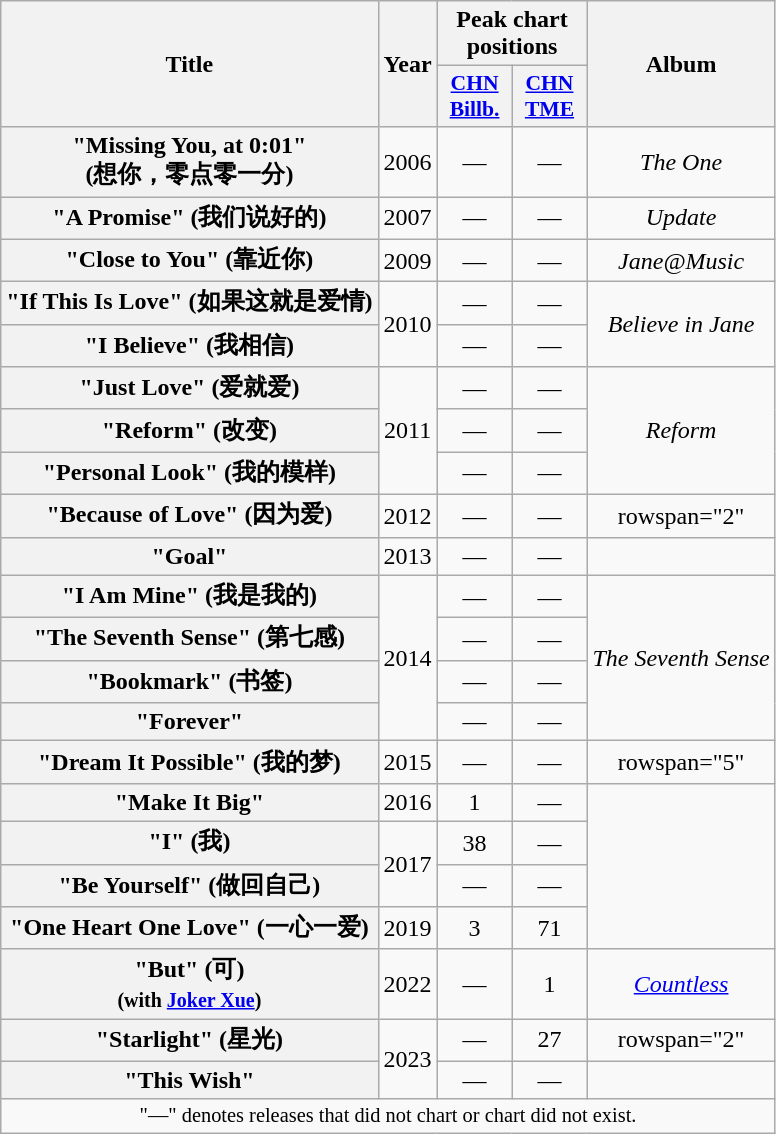<table class="wikitable plainrowheaders" style="text-align:center;">
<tr>
<th rowspan="2" scope="col">Title</th>
<th rowspan="2" scope="col">Year</th>
<th colspan="2">Peak chart positions</th>
<th rowspan="2" scope="col">Album</th>
</tr>
<tr>
<th scope="col" style="width:3em;font-size:90%;"><a href='#'>CHN Billb.</a><br></th>
<th scope="col" style="width:3em;font-size:90%;"><a href='#'>CHN TME</a><br></th>
</tr>
<tr>
<th scope="row">"Missing You, at 0:01"<br>(想你，零点零一分)</th>
<td>2006</td>
<td>—</td>
<td>—</td>
<td><em>The One</em></td>
</tr>
<tr>
<th scope="row">"A Promise" (我们说好的)</th>
<td>2007</td>
<td>—</td>
<td>—</td>
<td><em>Update</em></td>
</tr>
<tr>
<th scope="row">"Close to You" (靠近你)</th>
<td>2009</td>
<td>—</td>
<td>—</td>
<td><em>Jane@Music</em></td>
</tr>
<tr>
<th scope="row">"If This Is Love" (如果这就是爱情)</th>
<td rowspan="2">2010</td>
<td>—</td>
<td>—</td>
<td rowspan="2"><em>Believe in Jane</em></td>
</tr>
<tr>
<th scope="row">"I Believe" (我相信)</th>
<td>—</td>
<td>—</td>
</tr>
<tr>
<th scope="row">"Just Love" (爱就爱)</th>
<td rowspan="3">2011</td>
<td>—</td>
<td>—</td>
<td rowspan="3"><em>Reform</em></td>
</tr>
<tr>
<th scope="row">"Reform" (改变)</th>
<td>—</td>
<td>—</td>
</tr>
<tr>
<th scope="row">"Personal Look" (我的模样)</th>
<td>—</td>
<td>—</td>
</tr>
<tr>
<th scope="row">"Because of Love" (因为爱)</th>
<td>2012</td>
<td>—</td>
<td>—</td>
<td>rowspan="2" </td>
</tr>
<tr>
<th scope="row">"Goal"</th>
<td>2013</td>
<td>—</td>
<td>—</td>
</tr>
<tr>
<th scope="row">"I Am Mine" (我是我的)</th>
<td rowspan="4">2014</td>
<td>—</td>
<td>—</td>
<td rowspan="4"><em>The Seventh Sense</em></td>
</tr>
<tr>
<th scope="row">"The Seventh Sense" (第七感)</th>
<td>—</td>
<td>—</td>
</tr>
<tr>
<th scope="row">"Bookmark" (书签)</th>
<td>—</td>
<td>—</td>
</tr>
<tr>
<th scope="row">"Forever"</th>
<td>—</td>
<td>—</td>
</tr>
<tr>
<th scope="row">"Dream It Possible" (我的梦)</th>
<td>2015</td>
<td>—</td>
<td>—</td>
<td>rowspan="5" </td>
</tr>
<tr>
<th scope="row">"Make It Big"</th>
<td>2016</td>
<td>1</td>
<td>—</td>
</tr>
<tr>
<th scope="row">"I" (我)</th>
<td rowspan="2">2017</td>
<td>38</td>
<td>—</td>
</tr>
<tr>
<th scope="row">"Be Yourself" (做回自己)</th>
<td>—</td>
<td>—</td>
</tr>
<tr>
<th scope="row">"One Heart One Love" (一心一爱)</th>
<td>2019</td>
<td>3</td>
<td>71</td>
</tr>
<tr>
<th scope="row">"But" (可)<br><small>(with <a href='#'>Joker Xue</a>)</small></th>
<td>2022</td>
<td>—</td>
<td>1</td>
<td><em><a href='#'>Countless</a></em></td>
</tr>
<tr>
<th scope="row">"Starlight" (星光)</th>
<td rowspan="2">2023</td>
<td>—</td>
<td>27</td>
<td>rowspan="2" </td>
</tr>
<tr>
<th scope="row">"This Wish"</th>
<td>—</td>
<td>—</td>
</tr>
<tr>
<td colspan="5" style="font-size:85%">"—" denotes releases that did not chart or chart did not exist.</td>
</tr>
</table>
